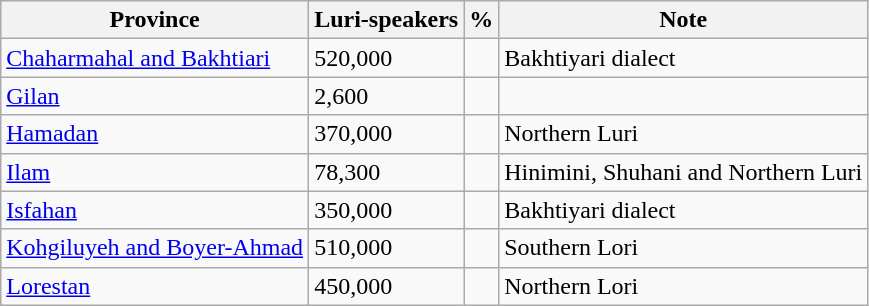<table class="wikitable">
<tr>
<th>Province</th>
<th>Luri-speakers</th>
<th>%</th>
<th>Note</th>
</tr>
<tr>
<td><a href='#'>Chaharmahal and Bakhtiari</a></td>
<td>520,000</td>
<td></td>
<td>Bakhtiyari dialect</td>
</tr>
<tr>
<td><a href='#'>Gilan</a></td>
<td>2,600</td>
<td></td>
<td></td>
</tr>
<tr>
<td><a href='#'>Hamadan</a></td>
<td>370,000</td>
<td></td>
<td>Northern Luri</td>
</tr>
<tr>
<td><a href='#'>Ilam</a></td>
<td>78,300</td>
<td></td>
<td>Hinimini, Shuhani and Northern Luri</td>
</tr>
<tr>
<td><a href='#'>Isfahan</a></td>
<td>350,000</td>
<td></td>
<td>Bakhtiyari dialect</td>
</tr>
<tr>
<td><a href='#'>Kohgiluyeh and Boyer-Ahmad</a></td>
<td>510,000</td>
<td></td>
<td>Southern Lori</td>
</tr>
<tr>
<td><a href='#'>Lorestan</a></td>
<td>450,000</td>
<td></td>
<td>Northern Lori</td>
</tr>
</table>
